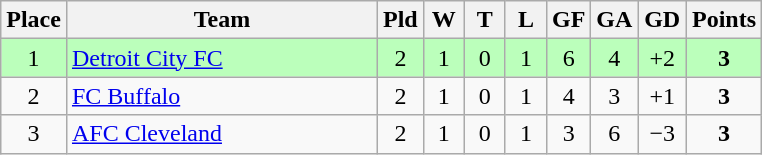<table class="wikitable" style="text-align:center">
<tr>
<th>Place</th>
<th width="200">Team</th>
<th width="20">Pld</th>
<th width="20">W</th>
<th width="20">T</th>
<th width="20">L</th>
<th width="20">GF</th>
<th width="20">GA</th>
<th width="25">GD</th>
<th>Points</th>
</tr>
<tr style="background:#bfb">
<td>1</td>
<td align="left"><a href='#'>Detroit City FC</a></td>
<td>2</td>
<td>1</td>
<td>0</td>
<td>1</td>
<td>6</td>
<td>4</td>
<td>+2</td>
<td><strong>3</strong></td>
</tr>
<tr>
<td>2</td>
<td align="left"><a href='#'>FC Buffalo</a></td>
<td>2</td>
<td>1</td>
<td>0</td>
<td>1</td>
<td>4</td>
<td>3</td>
<td>+1</td>
<td><strong>3</strong></td>
</tr>
<tr>
<td>3</td>
<td align="left"><a href='#'>AFC Cleveland</a></td>
<td>2</td>
<td>1</td>
<td>0</td>
<td>1</td>
<td>3</td>
<td>6</td>
<td>−3</td>
<td><strong>3</strong></td>
</tr>
</table>
